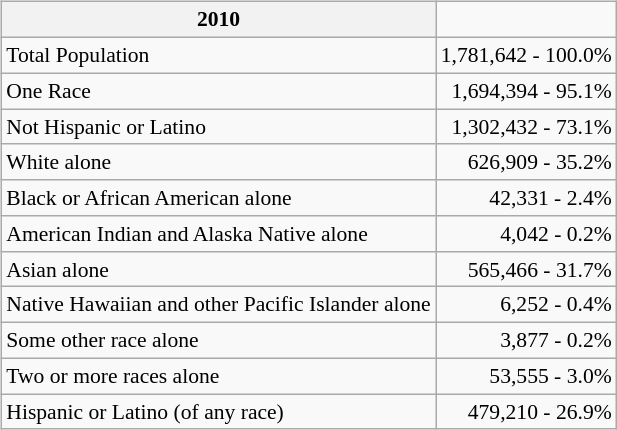<table>
<tr>
<td align="left"><br><table class="wikitable sortable colcollapsed" style="margin-left:auto;margin-right:auto;text-align: right;font-size: 90%;">
<tr>
<th>2010</th>
</tr>
<tr>
<td align="left">Total Population</td>
<td>1,781,642 - 100.0%</td>
</tr>
<tr>
<td align="left">One Race</td>
<td>1,694,394 - 95.1%</td>
</tr>
<tr>
<td align="left">Not Hispanic or Latino</td>
<td>1,302,432 - 73.1%</td>
</tr>
<tr>
<td align="left">White alone</td>
<td>626,909 - 35.2%</td>
</tr>
<tr>
<td align="left">Black or African American alone</td>
<td>42,331 - 2.4%</td>
</tr>
<tr>
<td align="left">American Indian and Alaska Native alone</td>
<td>4,042 - 0.2%</td>
</tr>
<tr>
<td align="left">Asian alone</td>
<td>565,466 - 31.7%</td>
</tr>
<tr>
<td align="left">Native Hawaiian and other Pacific Islander alone</td>
<td>6,252 - 0.4%</td>
</tr>
<tr>
<td align="left">Some other race alone</td>
<td>3,877 - 0.2%</td>
</tr>
<tr>
<td align="left">Two or more races alone</td>
<td>53,555 - 3.0%</td>
</tr>
<tr>
<td align="left">Hispanic or Latino (of any race)</td>
<td>479,210 - 26.9%</td>
</tr>
</table>
</td>
</tr>
</table>
